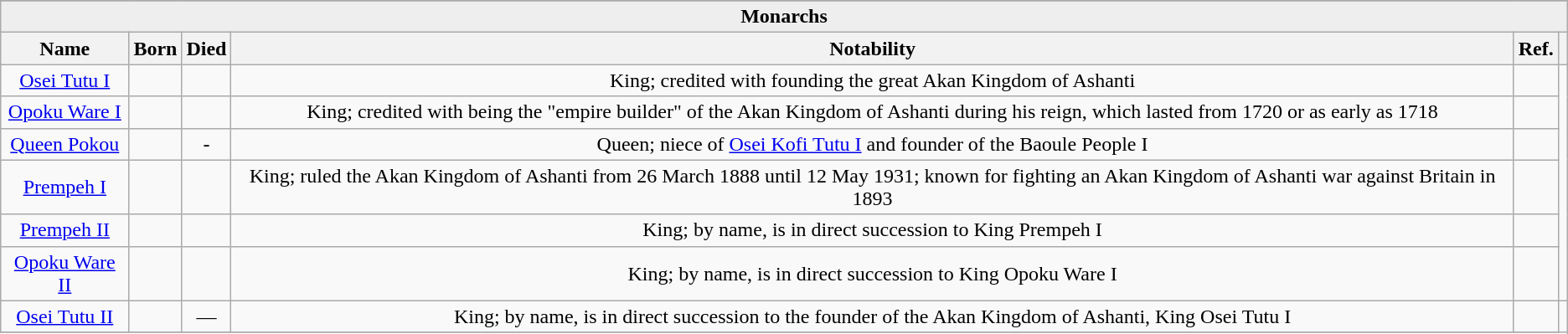<table class="wikitable sortable" style="text-align: centre;">
<tr ">
</tr>
<tr bgcolor=#EEEEEE>
<td align=center colspan=6><strong>Monarchs</strong></td>
</tr>
<tr>
<th class="unsortable">Name</th>
<th class="unsortable">Born</th>
<th class="unsortable">Died</th>
<th class="unsortable">Notability</th>
<th class="unsortable">Ref.</th>
<th class="unsortable"></th>
</tr>
<tr>
<td align=center><a href='#'>Osei Tutu I</a></td>
<td align=center></td>
<td align=center> </td>
<td align=center>King; credited with founding the great Akan Kingdom of Ashanti</td>
<td align=center></td>
<td align=center rowspan="6"><br></td>
</tr>
<tr>
<td align=center><a href='#'>Opoku Ware I</a></td>
<td align=center></td>
<td align=center> </td>
<td align=center>King; credited with being the "empire builder" of the Akan Kingdom of Ashanti during his reign, which lasted from 1720 or as early as 1718</td>
<td align=center></td>
</tr>
<tr>
<td align=center><a href='#'>Queen Pokou</a></td>
<td align=center></td>
<td align=center>-</td>
<td align=center>Queen; niece of <a href='#'>Osei Kofi Tutu I</a> and founder of the Baoule People I</td>
</tr>
<tr>
<td align=center><a href='#'>Prempeh I</a></td>
<td align=center></td>
<td align=center></td>
<td align=center>King; ruled the Akan Kingdom of Ashanti from 26 March 1888 until 12 May 1931; known for fighting an Akan Kingdom of Ashanti war against Britain in 1893</td>
<td align=center></td>
</tr>
<tr>
<td align=center><a href='#'>Prempeh II</a></td>
<td align=center></td>
<td align=center></td>
<td align=center>King; by name, is in direct succession to King Prempeh I</td>
<td align=center></td>
</tr>
<tr>
<td align=center><a href='#'>Opoku Ware II</a></td>
<td align=center></td>
<td align=center></td>
<td align=center>King; by name, is in direct succession to King Opoku Ware I</td>
<td align=center></td>
</tr>
<tr>
<td align=center><a href='#'>Osei Tutu II</a></td>
<td align=center></td>
<td align=center>—</td>
<td align=center>King; by name, is in direct succession to the founder of the Akan Kingdom of Ashanti, King Osei Tutu I</td>
<td align=center></td>
</tr>
<tr>
</tr>
</table>
